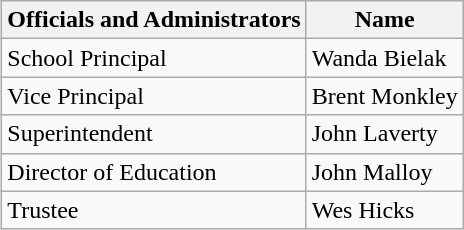<table class="wikitable" align="right"thumb|right|upright>
<tr>
<th>Officials and Administrators</th>
<th>Name</th>
</tr>
<tr>
<td>School Principal</td>
<td>Wanda Bielak</td>
</tr>
<tr>
<td>Vice Principal</td>
<td>Brent Monkley</td>
</tr>
<tr>
<td>Superintendent</td>
<td>John Laverty</td>
</tr>
<tr>
<td>Director of Education</td>
<td>John Malloy</td>
</tr>
<tr>
<td>Trustee</td>
<td>Wes Hicks</td>
</tr>
</table>
